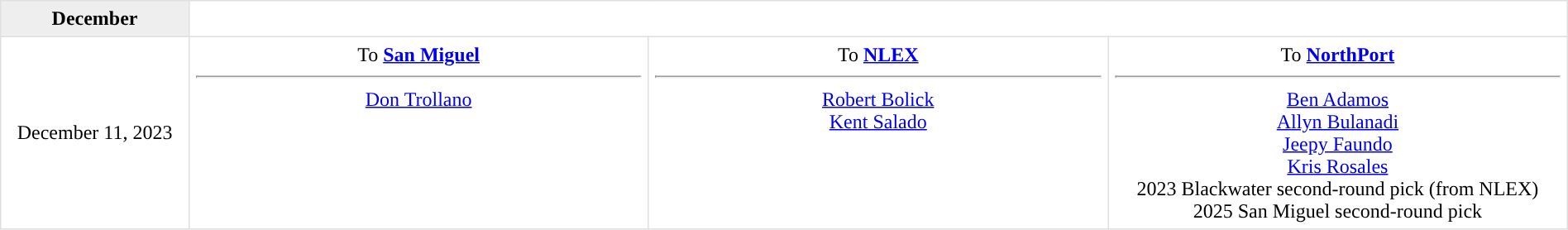<table border=1 style="border-collapse:collapse; text-align: center; width: 100%" bordercolor="#DFDFDF"  cellpadding="5">
<tr bgcolor="eeeeee">
<th>December</th>
</tr>
<tr>
<td style="width:12%" rowspan=2>December 11, 2023</td>
</tr>
<tr>
<td style="width:29.3%" valign="top">To <strong><a href='#'>San Miguel</a></strong><hr><a href='#'>Don Trollano</a></td>
<td style="width:29.3%" valign="top">To <strong><a href='#'>NLEX</a></strong><hr><a href='#'>Robert Bolick</a><br><a href='#'>Kent Salado</a></td>
<td style="width:29.3%" valign="top">To <strong><a href='#'>NorthPort</a></strong><hr><a href='#'>Ben Adamos</a><br><a href='#'>Allyn Bulanadi</a><br><a href='#'>Jeepy Faundo</a><br><a href='#'>Kris Rosales</a><br>2023 Blackwater second-round pick (from NLEX)<br>2025 San Miguel second-round pick</td>
</tr>
</table>
